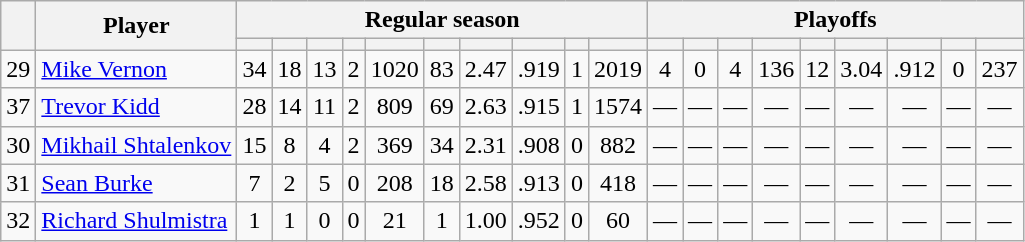<table class="wikitable plainrowheaders" style="text-align:center;">
<tr>
<th scope="col" rowspan="2"></th>
<th scope="col" rowspan="2">Player</th>
<th scope=colgroup colspan=10>Regular season</th>
<th scope=colgroup colspan=9>Playoffs</th>
</tr>
<tr>
<th scope="col"></th>
<th scope="col"></th>
<th scope="col"></th>
<th scope="col"></th>
<th scope="col"></th>
<th scope="col"></th>
<th scope="col"></th>
<th scope="col"></th>
<th scope="col"></th>
<th scope="col"></th>
<th scope="col"></th>
<th scope="col"></th>
<th scope="col"></th>
<th scope="col"></th>
<th scope="col"></th>
<th scope="col"></th>
<th scope="col"></th>
<th scope="col"></th>
<th scope="col"></th>
</tr>
<tr>
<td scope="row">29</td>
<td align="left"><a href='#'>Mike Vernon</a></td>
<td>34</td>
<td>18</td>
<td>13</td>
<td>2</td>
<td>1020</td>
<td>83</td>
<td>2.47</td>
<td>.919</td>
<td>1</td>
<td>2019</td>
<td>4</td>
<td>0</td>
<td>4</td>
<td>136</td>
<td>12</td>
<td>3.04</td>
<td>.912</td>
<td>0</td>
<td>237</td>
</tr>
<tr>
<td scope="row">37</td>
<td align="left"><a href='#'>Trevor Kidd</a></td>
<td>28</td>
<td>14</td>
<td>11</td>
<td>2</td>
<td>809</td>
<td>69</td>
<td>2.63</td>
<td>.915</td>
<td>1</td>
<td>1574</td>
<td>—</td>
<td>—</td>
<td>—</td>
<td>—</td>
<td>—</td>
<td>—</td>
<td>—</td>
<td>—</td>
<td>—</td>
</tr>
<tr>
<td scope="row">30</td>
<td align="left"><a href='#'>Mikhail Shtalenkov</a></td>
<td>15</td>
<td>8</td>
<td>4</td>
<td>2</td>
<td>369</td>
<td>34</td>
<td>2.31</td>
<td>.908</td>
<td>0</td>
<td>882</td>
<td>—</td>
<td>—</td>
<td>—</td>
<td>—</td>
<td>—</td>
<td>—</td>
<td>—</td>
<td>—</td>
<td>—</td>
</tr>
<tr>
<td scope="row">31</td>
<td align="left"><a href='#'>Sean Burke</a></td>
<td>7</td>
<td>2</td>
<td>5</td>
<td>0</td>
<td>208</td>
<td>18</td>
<td>2.58</td>
<td>.913</td>
<td>0</td>
<td>418</td>
<td>—</td>
<td>—</td>
<td>—</td>
<td>—</td>
<td>—</td>
<td>—</td>
<td>—</td>
<td>—</td>
<td>—</td>
</tr>
<tr>
<td scope="row">32</td>
<td align="left"><a href='#'>Richard Shulmistra</a></td>
<td>1</td>
<td>1</td>
<td>0</td>
<td>0</td>
<td>21</td>
<td>1</td>
<td>1.00</td>
<td>.952</td>
<td>0</td>
<td>60</td>
<td>—</td>
<td>—</td>
<td>—</td>
<td>—</td>
<td>—</td>
<td>—</td>
<td>—</td>
<td>—</td>
<td>—</td>
</tr>
</table>
